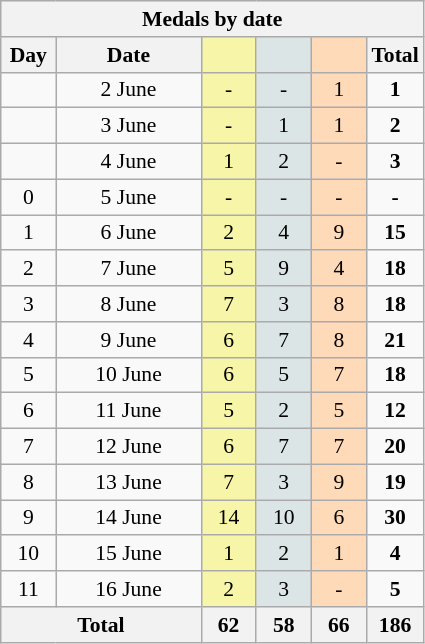<table class="wikitable sortable" style="font-size:90%; text-align:center">
<tr style="background:#efefef;">
<th colspan=6>Medals by date</th>
</tr>
<tr>
<th width=30>Day</th>
<th width=90>Date</th>
<th width=30 style="background:#F7F6A8;"></th>
<th width=30 style="background:#DCE5E5;"></th>
<th width=30 style="background:#FFDAB9;"></th>
<th width=30>Total</th>
</tr>
<tr>
<td></td>
<td>2 June</td>
<td style="background:#F7F6A8;">-</td>
<td style="background:#DCE5E5;">-</td>
<td style="background:#FFDAB9;">1</td>
<td><strong>1</strong></td>
</tr>
<tr>
<td></td>
<td>3 June</td>
<td style="background:#F7F6A8;">-</td>
<td style="background:#DCE5E5;">1</td>
<td style="background:#FFDAB9;">1</td>
<td><strong>2</strong></td>
</tr>
<tr>
<td></td>
<td>4 June</td>
<td style="background:#F7F6A8;">1</td>
<td style="background:#DCE5E5;">2</td>
<td style="background:#FFDAB9;">-</td>
<td><strong>3</strong></td>
</tr>
<tr>
<td>0</td>
<td>5 June</td>
<td style="background:#F7F6A8;">-</td>
<td style="background:#DCE5E5;">-</td>
<td style="background:#FFDAB9;">-</td>
<td><strong>-</strong></td>
</tr>
<tr>
<td>1</td>
<td>6 June</td>
<td style="background:#F7F6A8;">2</td>
<td style="background:#DCE5E5;">4</td>
<td style="background:#FFDAB9;">9</td>
<td><strong>15</strong></td>
</tr>
<tr>
<td>2</td>
<td>7 June</td>
<td style="background:#F7F6A8;">5</td>
<td style="background:#DCE5E5;">9</td>
<td style="background:#FFDAB9;">4</td>
<td><strong>18</strong></td>
</tr>
<tr>
<td>3</td>
<td>8 June</td>
<td style="background:#F7F6A8;">7</td>
<td style="background:#DCE5E5;">3</td>
<td style="background:#FFDAB9;">8</td>
<td><strong>18</strong></td>
</tr>
<tr>
<td>4</td>
<td>9 June</td>
<td style="background:#F7F6A8;">6</td>
<td style="background:#DCE5E5;">7</td>
<td style="background:#FFDAB9;">8</td>
<td><strong>21</strong></td>
</tr>
<tr>
<td>5</td>
<td>10 June</td>
<td style="background:#F7F6A8;">6</td>
<td style="background:#DCE5E5;">5</td>
<td style="background:#FFDAB9;">7</td>
<td><strong>18</strong></td>
</tr>
<tr>
<td>6</td>
<td>11 June</td>
<td style="background:#F7F6A8;">5</td>
<td style="background:#DCE5E5;">2</td>
<td style="background:#FFDAB9;">5</td>
<td><strong>12</strong></td>
</tr>
<tr>
<td>7</td>
<td>12 June</td>
<td style="background:#F7F6A8;">6</td>
<td style="background:#DCE5E5;">7</td>
<td style="background:#FFDAB9;">7</td>
<td><strong>20</strong></td>
</tr>
<tr>
<td>8</td>
<td>13 June</td>
<td style="background:#F7F6A8;">7</td>
<td style="background:#DCE5E5;">3</td>
<td style="background:#FFDAB9;">9</td>
<td><strong>19</strong></td>
</tr>
<tr>
<td>9</td>
<td>14 June</td>
<td style="background:#F7F6A8;">14</td>
<td style="background:#DCE5E5;">10</td>
<td style="background:#FFDAB9;">6</td>
<td><strong>30</strong></td>
</tr>
<tr>
<td>10</td>
<td>15 June</td>
<td style="background:#F7F6A8;">1</td>
<td style="background:#DCE5E5;">2</td>
<td style="background:#FFDAB9;">1</td>
<td><strong>4</strong></td>
</tr>
<tr>
<td>11</td>
<td>16 June</td>
<td style="background:#F7F6A8;">2</td>
<td style="background:#DCE5E5;">3</td>
<td style="background:#FFDAB9;">-</td>
<td><strong>5</strong></td>
</tr>
<tr>
<th colspan="2">Total</th>
<th>62</th>
<th>58</th>
<th>66</th>
<th>186</th>
</tr>
</table>
